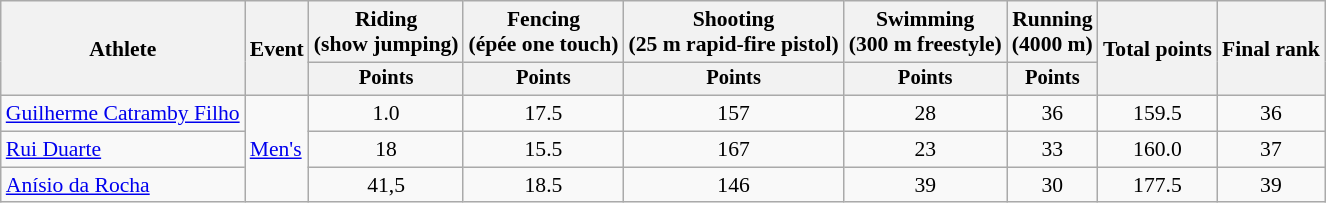<table class="wikitable" style="font-size:90%">
<tr>
<th rowspan="2">Athlete</th>
<th rowspan="2">Event</th>
<th>Riding<br><span>(show jumping)</span></th>
<th>Fencing<br><span>(épée one touch)</span></th>
<th>Shooting<br><span>(25 m rapid-fire pistol)</span></th>
<th>Swimming<br><span>(300 m freestyle)</span></th>
<th>Running<br><span>(4000 m)</span></th>
<th rowspan=2>Total points</th>
<th rowspan=2>Final rank</th>
</tr>
<tr style="font-size:95%">
<th>Points</th>
<th>Points</th>
<th>Points</th>
<th>Points</th>
<th>Points</th>
</tr>
<tr align=center>
<td align=left><a href='#'>Guilherme Catramby Filho</a></td>
<td align=left rowspan=3><a href='#'>Men's</a></td>
<td>1.0</td>
<td>17.5</td>
<td>157</td>
<td>28</td>
<td>36</td>
<td>159.5</td>
<td>36</td>
</tr>
<tr align=center>
<td align=left><a href='#'>Rui Duarte</a></td>
<td>18</td>
<td>15.5</td>
<td>167</td>
<td>23</td>
<td>33</td>
<td>160.0</td>
<td>37</td>
</tr>
<tr align=center>
<td align=left><a href='#'>Anísio da Rocha</a></td>
<td>41,5</td>
<td>18.5</td>
<td>146</td>
<td>39</td>
<td>30</td>
<td>177.5</td>
<td>39</td>
</tr>
</table>
